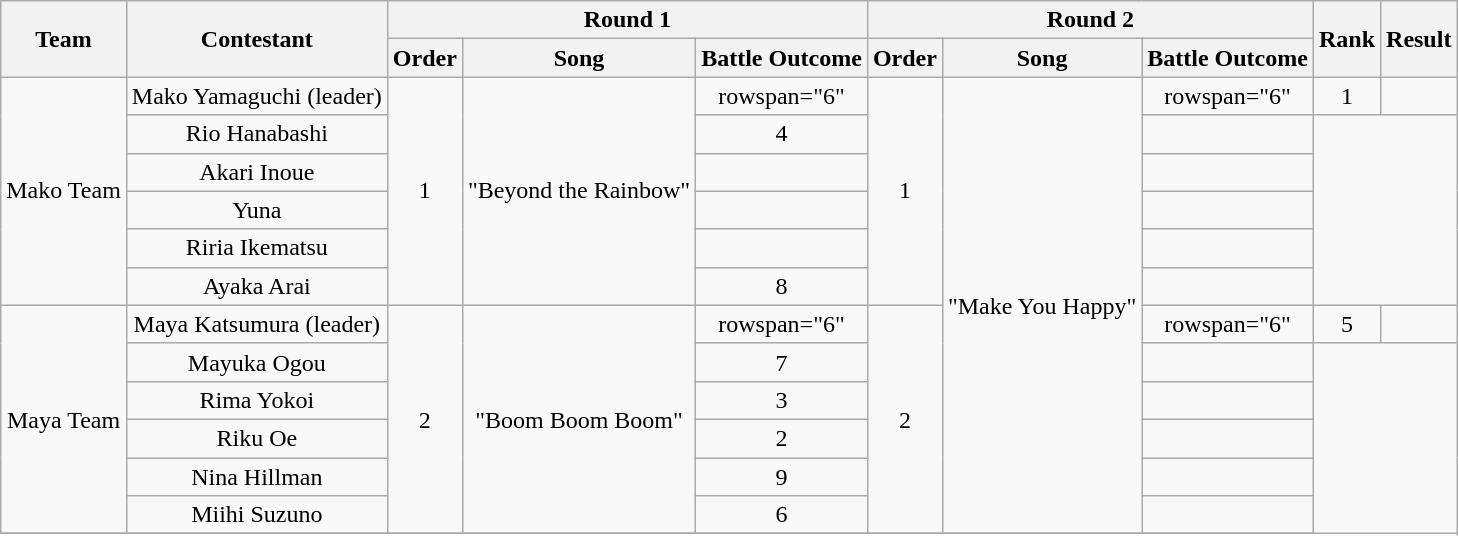<table class="wikitable sortable" style="text-align:center;">
<tr>
<th rowspan="2">Team</th>
<th rowspan="2">Contestant</th>
<th colspan="3">Round 1</th>
<th colspan="3">Round 2</th>
<th rowspan="2">Rank</th>
<th rowspan="2">Result</th>
</tr>
<tr>
<th>Order</th>
<th>Song<br></th>
<th>Battle Outcome</th>
<th>Order</th>
<th>Song</th>
<th>Battle Outcome</th>
</tr>
<tr>
<td rowspan="6">Mako Team</td>
<td data-sort-value="Yamaguchi">Mako Yamaguchi (leader)</td>
<td rowspan="6">1</td>
<td rowspan="6">"Beyond the Rainbow"</td>
<td>rowspan="6" </td>
<td rowspan="6">1</td>
<td rowspan="12">"Make You Happy"</td>
<td>rowspan="6" </td>
<td>1</td>
<td></td>
</tr>
<tr>
<td data-sort-value="Hanabashi">Rio Hanabashi</td>
<td>4</td>
<td></td>
</tr>
<tr>
<td data-sort-value="Inoue">Akari Inoue</td>
<td></td>
<td></td>
</tr>
<tr>
<td>Yuna</td>
<td></td>
<td></td>
</tr>
<tr>
<td data-sort-value="Ikematsu">Riria Ikematsu</td>
<td></td>
<td></td>
</tr>
<tr>
<td data-sort-value="Arai">Ayaka Arai</td>
<td>8</td>
<td></td>
</tr>
<tr>
<td rowspan="6">Maya Team</td>
<td data-sort-value="Katsumura">Maya Katsumura (leader)</td>
<td rowspan="6">2</td>
<td rowspan="6">"Boom Boom Boom"</td>
<td>rowspan="6" </td>
<td rowspan="6">2</td>
<td>rowspan="6" </td>
<td>5</td>
<td></td>
</tr>
<tr>
<td data-sort-value="Ogou">Mayuka Ogou</td>
<td>7</td>
<td></td>
</tr>
<tr>
<td data-sort-value="Yokoi">Rima Yokoi</td>
<td>3</td>
<td></td>
</tr>
<tr>
<td data-sort-value="Oe">Riku Oe</td>
<td>2</td>
<td></td>
</tr>
<tr>
<td data-sort-value="Hillman">Nina Hillman</td>
<td>9</td>
<td></td>
</tr>
<tr>
<td data-sort-value="Suzuno">Miihi Suzuno</td>
<td>6</td>
<td></td>
</tr>
<tr>
</tr>
</table>
